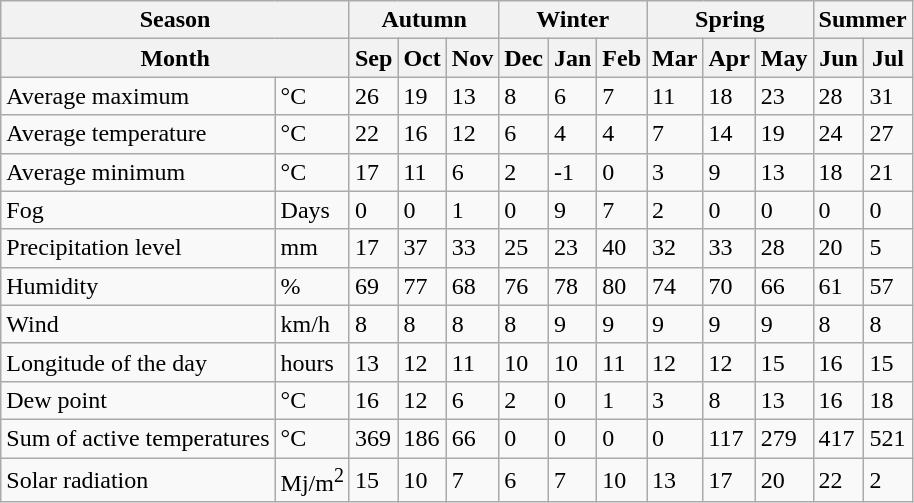<table class="wikitable">
<tr>
<th colspan="2">Season</th>
<th colspan="3">Autumn</th>
<th colspan="3">Winter</th>
<th colspan="3">Spring</th>
<th colspan="2">Summer</th>
</tr>
<tr>
<th colspan="2">Month</th>
<th>Sep</th>
<th>Oct</th>
<th>Nov</th>
<th>Dec</th>
<th>Jan</th>
<th>Feb</th>
<th>Mar</th>
<th>Apr</th>
<th>May</th>
<th>Jun</th>
<th>Jul</th>
</tr>
<tr>
<td>Average maximum</td>
<td>°C</td>
<td>26</td>
<td>19</td>
<td>13</td>
<td>8</td>
<td>6</td>
<td>7</td>
<td>11</td>
<td>18</td>
<td>23</td>
<td>28</td>
<td>31</td>
</tr>
<tr>
<td>Average temperature</td>
<td>°C</td>
<td>22</td>
<td>16</td>
<td>12</td>
<td>6</td>
<td>4</td>
<td>4</td>
<td>7</td>
<td>14</td>
<td>19</td>
<td>24</td>
<td>27</td>
</tr>
<tr>
<td>Average minimum</td>
<td>°C</td>
<td>17</td>
<td>11</td>
<td>6</td>
<td>2</td>
<td>-1</td>
<td>0</td>
<td>3</td>
<td>9</td>
<td>13</td>
<td>18</td>
<td>21</td>
</tr>
<tr>
<td>Fog</td>
<td>Days</td>
<td>0</td>
<td>0</td>
<td>1</td>
<td>0</td>
<td>9</td>
<td>7</td>
<td>2</td>
<td>0</td>
<td>0</td>
<td>0</td>
<td>0</td>
</tr>
<tr>
<td>Precipitation level</td>
<td>mm</td>
<td>17</td>
<td>37</td>
<td>33</td>
<td>25</td>
<td>23</td>
<td>40</td>
<td>32</td>
<td>33</td>
<td>28</td>
<td>20</td>
<td>5</td>
</tr>
<tr>
<td>Humidity</td>
<td>%</td>
<td>69</td>
<td>77</td>
<td>68</td>
<td>76</td>
<td>78</td>
<td>80</td>
<td>74</td>
<td>70</td>
<td>66</td>
<td>61</td>
<td>57</td>
</tr>
<tr>
<td>Wind</td>
<td>km/h</td>
<td>8</td>
<td>8</td>
<td>8</td>
<td>8</td>
<td>9</td>
<td>9</td>
<td>9</td>
<td>9</td>
<td>9</td>
<td>8</td>
<td>8</td>
</tr>
<tr>
<td>Longitude of the day</td>
<td>hours</td>
<td>13</td>
<td>12</td>
<td>11</td>
<td>10</td>
<td>10</td>
<td>11</td>
<td>12</td>
<td>12</td>
<td>15</td>
<td>16</td>
<td>15</td>
</tr>
<tr>
<td>Dew point</td>
<td>°C</td>
<td>16</td>
<td>12</td>
<td>6</td>
<td>2</td>
<td>0</td>
<td>1</td>
<td>3</td>
<td>8</td>
<td>13</td>
<td>16</td>
<td>18</td>
</tr>
<tr>
<td>Sum of active temperatures</td>
<td>°C</td>
<td>369</td>
<td>186</td>
<td>66</td>
<td>0</td>
<td>0</td>
<td>0</td>
<td>0</td>
<td>117</td>
<td>279</td>
<td>417</td>
<td>521</td>
</tr>
<tr>
<td>Solar radiation</td>
<td>Mj/m<sup>2</sup></td>
<td>15</td>
<td>10</td>
<td>7</td>
<td>6</td>
<td>7</td>
<td>10</td>
<td>13</td>
<td>17</td>
<td>20</td>
<td>22</td>
<td>2</td>
</tr>
</table>
